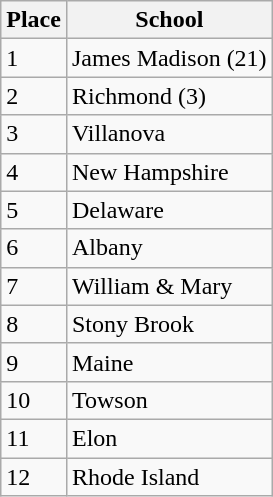<table Class="wikitable">
<tr align=center>
<th>Place</th>
<th>School</th>
</tr>
<tr>
<td>1</td>
<td>James Madison (21)</td>
</tr>
<tr>
<td>2</td>
<td>Richmond (3)</td>
</tr>
<tr>
<td>3</td>
<td>Villanova</td>
</tr>
<tr>
<td>4</td>
<td>New Hampshire</td>
</tr>
<tr>
<td>5</td>
<td>Delaware</td>
</tr>
<tr>
<td>6</td>
<td>Albany</td>
</tr>
<tr>
<td>7</td>
<td>William & Mary</td>
</tr>
<tr>
<td>8</td>
<td>Stony Brook</td>
</tr>
<tr>
<td>9</td>
<td>Maine</td>
</tr>
<tr>
<td>10</td>
<td>Towson</td>
</tr>
<tr>
<td>11</td>
<td>Elon</td>
</tr>
<tr>
<td>12</td>
<td>Rhode Island</td>
</tr>
</table>
